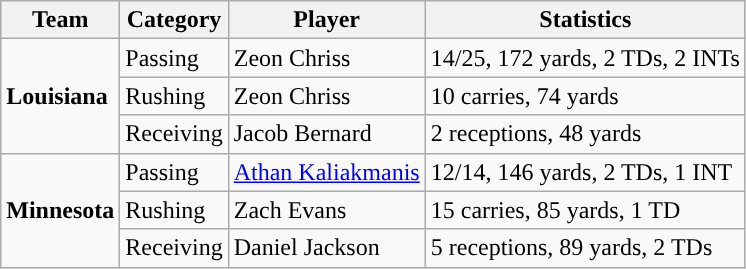<table class="wikitable" style="float: left;">
<tr>
<th>Team</th>
<th>Category</th>
<th>Player</th>
<th>Statistics</th>
</tr>
<tr>
<td rowspan=3><strong>Louisiana</strong></td>
<td>Passing</td>
<td>Zeon Chriss</td>
<td>14/25, 172 yards, 2 TDs, 2 INTs</td>
</tr>
<tr>
<td>Rushing</td>
<td>Zeon Chriss</td>
<td>10 carries, 74 yards</td>
</tr>
<tr>
<td>Receiving</td>
<td>Jacob Bernard</td>
<td>2 receptions, 48 yards</td>
</tr>
<tr>
<td rowspan=3><strong>Minnesota</strong></td>
<td>Passing</td>
<td><a href='#'>Athan Kaliakmanis</a></td>
<td>12/14, 146 yards, 2 TDs, 1 INT</td>
</tr>
<tr>
<td>Rushing</td>
<td>Zach Evans</td>
<td>15 carries, 85 yards, 1 TD</td>
</tr>
<tr>
<td>Receiving</td>
<td>Daniel Jackson</td>
<td>5 receptions, 89 yards, 2 TDs</td>
</tr>
</table>
